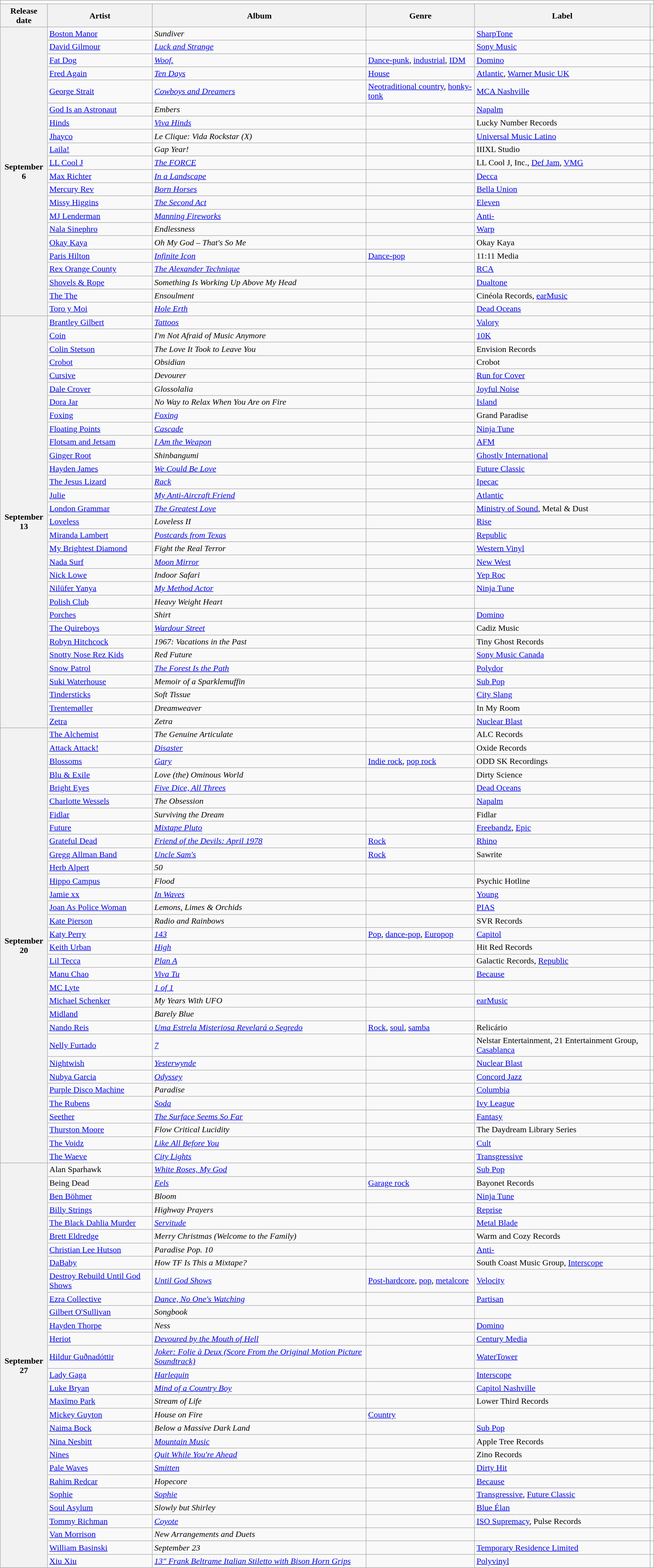<table class="wikitable plainrowheaders">
<tr>
<td colspan="6" style="text-align:center;"></td>
</tr>
<tr>
<th scope="col">Release date</th>
<th scope="col">Artist</th>
<th scope="col">Album</th>
<th scope="col">Genre</th>
<th scope="col">Label</th>
<th scope="col"></th>
</tr>
<tr>
<th scope="row" rowspan="21" style="text-align:center;">September<br>6</th>
<td><a href='#'>Boston Manor</a></td>
<td><em>Sundiver</em></td>
<td></td>
<td><a href='#'>SharpTone</a></td>
<td></td>
</tr>
<tr>
<td><a href='#'>David Gilmour</a></td>
<td><em><a href='#'>Luck and Strange</a></em></td>
<td></td>
<td><a href='#'>Sony Music</a></td>
<td></td>
</tr>
<tr>
<td><a href='#'>Fat Dog</a></td>
<td><em><a href='#'>Woof.</a></em></td>
<td><a href='#'>Dance-punk</a>, <a href='#'>industrial</a>, <a href='#'>IDM</a></td>
<td><a href='#'>Domino</a></td>
<td></td>
</tr>
<tr>
<td><a href='#'>Fred Again</a></td>
<td><em><a href='#'>Ten Days</a></em></td>
<td><a href='#'>House</a></td>
<td><a href='#'>Atlantic</a>, <a href='#'>Warner Music UK</a></td>
<td></td>
</tr>
<tr>
<td><a href='#'>George Strait</a></td>
<td><em><a href='#'>Cowboys and Dreamers</a></em></td>
<td><a href='#'>Neotraditional country</a>, <a href='#'>honky-tonk</a></td>
<td><a href='#'>MCA Nashville</a></td>
<td></td>
</tr>
<tr>
<td><a href='#'>God Is an Astronaut</a></td>
<td><em>Embers</em></td>
<td></td>
<td><a href='#'>Napalm</a></td>
<td></td>
</tr>
<tr>
<td><a href='#'>Hinds</a></td>
<td><em><a href='#'>Viva Hinds</a></em></td>
<td></td>
<td>Lucky Number Records</td>
<td></td>
</tr>
<tr>
<td><a href='#'>Jhayco</a></td>
<td><em>Le Clique: Vida Rockstar (X)</em></td>
<td></td>
<td><a href='#'>Universal Music Latino</a></td>
<td></td>
</tr>
<tr>
<td><a href='#'>Laila!</a></td>
<td><em>Gap Year!</em></td>
<td></td>
<td>IIIXL Studio</td>
<td></td>
</tr>
<tr>
<td><a href='#'>LL Cool J</a></td>
<td><em><a href='#'>The FORCE</a></em></td>
<td></td>
<td>LL Cool J, Inc., <a href='#'>Def Jam</a>, <a href='#'>VMG</a></td>
<td></td>
</tr>
<tr>
<td><a href='#'>Max Richter</a></td>
<td><em><a href='#'>In a Landscape</a></em></td>
<td></td>
<td><a href='#'>Decca</a></td>
<td></td>
</tr>
<tr>
<td><a href='#'>Mercury Rev</a></td>
<td><em><a href='#'>Born Horses</a></em></td>
<td></td>
<td><a href='#'>Bella Union</a></td>
<td></td>
</tr>
<tr>
<td><a href='#'>Missy Higgins</a></td>
<td><em><a href='#'>The Second Act</a></em></td>
<td></td>
<td><a href='#'>Eleven</a></td>
<td></td>
</tr>
<tr>
<td><a href='#'>MJ Lenderman</a></td>
<td><em><a href='#'>Manning Fireworks</a></em></td>
<td></td>
<td><a href='#'>Anti-</a></td>
<td></td>
</tr>
<tr>
<td><a href='#'>Nala Sinephro</a></td>
<td><em>Endlessness</em></td>
<td></td>
<td><a href='#'>Warp</a></td>
<td></td>
</tr>
<tr>
<td><a href='#'>Okay Kaya</a></td>
<td><em>Oh My God – That's So Me</em></td>
<td></td>
<td>Okay Kaya</td>
<td></td>
</tr>
<tr>
<td><a href='#'>Paris Hilton</a></td>
<td><em><a href='#'>Infinite Icon</a></em></td>
<td><a href='#'>Dance-pop</a></td>
<td>11:11 Media</td>
<td></td>
</tr>
<tr>
<td><a href='#'>Rex Orange County</a></td>
<td><em><a href='#'>The Alexander Technique</a></em></td>
<td></td>
<td><a href='#'>RCA</a></td>
<td></td>
</tr>
<tr>
<td><a href='#'>Shovels & Rope</a></td>
<td><em>Something Is Working Up Above My Head</em></td>
<td></td>
<td><a href='#'>Dualtone</a></td>
<td></td>
</tr>
<tr>
<td><a href='#'>The The</a></td>
<td><em>Ensoulment</em></td>
<td></td>
<td>Cinéola Records, <a href='#'>earMusic</a></td>
<td></td>
</tr>
<tr>
<td><a href='#'>Toro y Moi</a></td>
<td><em><a href='#'>Hole Erth</a></em></td>
<td></td>
<td><a href='#'>Dead Oceans</a></td>
<td></td>
</tr>
<tr>
<th scope="row" rowspan="31" style="text-align:center;">September<br>13</th>
<td><a href='#'>Brantley Gilbert</a></td>
<td><em><a href='#'>Tattoos</a></em></td>
<td></td>
<td><a href='#'>Valory</a></td>
<td></td>
</tr>
<tr>
<td><a href='#'>Coin</a></td>
<td><em>I'm Not Afraid of Music Anymore</em></td>
<td></td>
<td><a href='#'>10K</a></td>
<td></td>
</tr>
<tr>
<td><a href='#'>Colin Stetson</a></td>
<td><em>The Love It Took to Leave You</em></td>
<td></td>
<td>Envision Records</td>
<td></td>
</tr>
<tr>
<td><a href='#'>Crobot</a></td>
<td><em>Obsidian</em></td>
<td></td>
<td>Crobot</td>
<td></td>
</tr>
<tr>
<td><a href='#'>Cursive</a></td>
<td><em>Devourer</em></td>
<td></td>
<td><a href='#'>Run for Cover</a></td>
<td></td>
</tr>
<tr>
<td><a href='#'>Dale Crover</a></td>
<td><em>Glossolalia</em></td>
<td></td>
<td><a href='#'>Joyful Noise</a></td>
<td></td>
</tr>
<tr>
<td><a href='#'>Dora Jar</a></td>
<td><em>No Way to Relax When You Are on Fire</em></td>
<td></td>
<td><a href='#'>Island</a></td>
<td></td>
</tr>
<tr>
<td><a href='#'>Foxing</a></td>
<td><em><a href='#'>Foxing</a></em></td>
<td></td>
<td>Grand Paradise</td>
<td></td>
</tr>
<tr>
<td><a href='#'>Floating Points</a></td>
<td><em><a href='#'>Cascade</a></em></td>
<td></td>
<td><a href='#'>Ninja Tune</a></td>
<td></td>
</tr>
<tr>
<td><a href='#'>Flotsam and Jetsam</a></td>
<td><em><a href='#'>I Am the Weapon</a></em></td>
<td></td>
<td><a href='#'>AFM</a></td>
<td></td>
</tr>
<tr>
<td><a href='#'>Ginger Root</a></td>
<td><em>Shinbangumi</em></td>
<td></td>
<td><a href='#'>Ghostly International</a></td>
<td></td>
</tr>
<tr>
<td><a href='#'>Hayden James</a></td>
<td><em><a href='#'>We Could Be Love</a></em></td>
<td></td>
<td><a href='#'>Future Classic</a></td>
<td></td>
</tr>
<tr>
<td><a href='#'>The Jesus Lizard</a></td>
<td><em><a href='#'>Rack</a></em></td>
<td></td>
<td><a href='#'>Ipecac</a></td>
<td></td>
</tr>
<tr>
<td><a href='#'>Julie</a></td>
<td><em><a href='#'>My Anti-Aircraft Friend</a></em></td>
<td></td>
<td><a href='#'>Atlantic</a></td>
<td></td>
</tr>
<tr>
<td><a href='#'>London Grammar</a></td>
<td><em><a href='#'>The Greatest Love</a></em></td>
<td></td>
<td><a href='#'>Ministry of Sound</a>, Metal & Dust</td>
<td></td>
</tr>
<tr>
<td><a href='#'>Loveless</a></td>
<td><em>Loveless II</em></td>
<td></td>
<td><a href='#'>Rise</a></td>
<td></td>
</tr>
<tr>
<td><a href='#'>Miranda Lambert</a></td>
<td><em><a href='#'>Postcards from Texas</a></em></td>
<td></td>
<td><a href='#'>Republic</a></td>
<td></td>
</tr>
<tr>
<td><a href='#'>My Brightest Diamond</a></td>
<td><em>Fight the Real Terror</em></td>
<td></td>
<td><a href='#'>Western Vinyl</a></td>
<td></td>
</tr>
<tr>
<td><a href='#'>Nada Surf</a></td>
<td><em><a href='#'>Moon Mirror</a></em></td>
<td></td>
<td><a href='#'>New West</a></td>
<td></td>
</tr>
<tr>
<td><a href='#'>Nick Lowe</a></td>
<td><em>Indoor Safari</em></td>
<td></td>
<td><a href='#'>Yep Roc</a></td>
<td></td>
</tr>
<tr>
<td><a href='#'>Nilüfer Yanya</a></td>
<td><em><a href='#'>My Method Actor</a></em></td>
<td></td>
<td><a href='#'>Ninja Tune</a></td>
<td></td>
</tr>
<tr>
<td><a href='#'>Polish Club</a></td>
<td><em>Heavy Weight Heart</em></td>
<td></td>
<td></td>
<td></td>
</tr>
<tr>
<td><a href='#'>Porches</a></td>
<td><em>Shirt</em></td>
<td></td>
<td><a href='#'>Domino</a></td>
<td></td>
</tr>
<tr>
<td><a href='#'>The Quireboys</a></td>
<td><em><a href='#'>Wardour Street</a></em></td>
<td></td>
<td>Cadiz Music</td>
<td></td>
</tr>
<tr>
<td><a href='#'>Robyn Hitchcock</a></td>
<td><em>1967: Vacations in the Past</em></td>
<td></td>
<td>Tiny Ghost Records</td>
<td></td>
</tr>
<tr>
<td><a href='#'>Snotty Nose Rez Kids</a></td>
<td><em>Red Future</em></td>
<td></td>
<td><a href='#'>Sony Music Canada</a></td>
<td></td>
</tr>
<tr>
<td><a href='#'>Snow Patrol</a></td>
<td><em><a href='#'>The Forest Is the Path</a></em></td>
<td></td>
<td><a href='#'>Polydor</a></td>
<td></td>
</tr>
<tr>
<td><a href='#'>Suki Waterhouse</a></td>
<td><em>Memoir of a Sparklemuffin</em></td>
<td></td>
<td><a href='#'>Sub Pop</a></td>
<td></td>
</tr>
<tr>
<td><a href='#'>Tindersticks</a></td>
<td><em>Soft Tissue</em></td>
<td></td>
<td><a href='#'>City Slang</a></td>
<td></td>
</tr>
<tr>
<td><a href='#'>Trentemøller</a></td>
<td><em>Dreamweaver</em></td>
<td></td>
<td>In My Room</td>
<td></td>
</tr>
<tr>
<td><a href='#'>Zetra</a></td>
<td><em>Zetra</em></td>
<td></td>
<td><a href='#'>Nuclear Blast</a></td>
<td></td>
</tr>
<tr>
<th scope="row" rowspan="32" style="text-align:center;">September<br>20</th>
<td><a href='#'>The Alchemist</a></td>
<td><em>The Genuine Articulate</em></td>
<td></td>
<td>ALC Records</td>
<td></td>
</tr>
<tr>
<td><a href='#'>Attack Attack!</a></td>
<td><em><a href='#'>Disaster</a></em></td>
<td></td>
<td>Oxide Records</td>
<td></td>
</tr>
<tr>
<td><a href='#'>Blossoms</a></td>
<td><em><a href='#'>Gary</a></em></td>
<td><a href='#'>Indie rock</a>, <a href='#'>pop rock</a></td>
<td>ODD SK Recordings</td>
<td></td>
</tr>
<tr>
<td><a href='#'>Blu & Exile</a></td>
<td><em>Love (the) Ominous World</em></td>
<td></td>
<td>Dirty Science</td>
<td></td>
</tr>
<tr>
<td><a href='#'>Bright Eyes</a></td>
<td><em><a href='#'>Five Dice, All Threes</a></em></td>
<td></td>
<td><a href='#'>Dead Oceans</a></td>
<td></td>
</tr>
<tr>
<td><a href='#'>Charlotte Wessels</a></td>
<td><em>The Obsession</em></td>
<td></td>
<td><a href='#'>Napalm</a></td>
<td></td>
</tr>
<tr>
<td><a href='#'>Fidlar</a></td>
<td><em>Surviving the Dream</em></td>
<td></td>
<td>Fidlar</td>
<td></td>
</tr>
<tr>
<td><a href='#'>Future</a></td>
<td><em><a href='#'>Mixtape Pluto</a></em></td>
<td></td>
<td><a href='#'>Freebandz</a>, <a href='#'>Epic</a></td>
<td></td>
</tr>
<tr>
<td><a href='#'>Grateful Dead</a></td>
<td><em><a href='#'>Friend of the Devils: April 1978</a></em></td>
<td><a href='#'>Rock</a></td>
<td><a href='#'>Rhino</a></td>
<td></td>
</tr>
<tr>
<td><a href='#'>Gregg Allman Band</a></td>
<td><em><a href='#'>Uncle Sam's</a></em></td>
<td><a href='#'>Rock</a></td>
<td>Sawrite</td>
<td></td>
</tr>
<tr>
<td><a href='#'>Herb Alpert</a></td>
<td><em>50</em></td>
<td></td>
<td></td>
<td></td>
</tr>
<tr>
<td><a href='#'>Hippo Campus</a></td>
<td><em>Flood</em></td>
<td></td>
<td>Psychic Hotline</td>
<td></td>
</tr>
<tr>
<td><a href='#'>Jamie xx</a></td>
<td><em><a href='#'>In Waves</a></em></td>
<td></td>
<td><a href='#'>Young</a></td>
<td></td>
</tr>
<tr>
<td><a href='#'>Joan As Police Woman</a></td>
<td><em>Lemons, Limes & Orchids</em></td>
<td></td>
<td><a href='#'>PIAS</a></td>
<td></td>
</tr>
<tr>
<td><a href='#'>Kate Pierson</a></td>
<td><em>Radio and Rainbows</em></td>
<td></td>
<td>SVR Records</td>
<td></td>
</tr>
<tr>
<td><a href='#'>Katy Perry</a></td>
<td><em><a href='#'>143</a></em></td>
<td><a href='#'>Pop</a>, <a href='#'>dance-pop</a>, <a href='#'>Europop</a></td>
<td><a href='#'>Capitol</a></td>
<td></td>
</tr>
<tr>
<td><a href='#'>Keith Urban</a></td>
<td><em><a href='#'>High</a></em></td>
<td></td>
<td>Hit Red Records</td>
<td></td>
</tr>
<tr>
<td><a href='#'>Lil Tecca</a></td>
<td><em><a href='#'>Plan A</a></em></td>
<td></td>
<td>Galactic Records, <a href='#'>Republic</a></td>
<td></td>
</tr>
<tr>
<td><a href='#'>Manu Chao</a></td>
<td><em><a href='#'>Viva Tu</a></em></td>
<td></td>
<td><a href='#'>Because</a></td>
<td></td>
</tr>
<tr>
<td><a href='#'>MC Lyte</a></td>
<td><em><a href='#'>1 of 1</a></em></td>
<td></td>
<td></td>
<td></td>
</tr>
<tr>
<td><a href='#'>Michael Schenker</a></td>
<td><em>My Years With UFO</em></td>
<td></td>
<td><a href='#'>earMusic</a></td>
<td></td>
</tr>
<tr>
<td><a href='#'>Midland</a></td>
<td><em>Barely Blue</em></td>
<td></td>
<td></td>
<td></td>
</tr>
<tr>
<td><a href='#'>Nando Reis</a></td>
<td><em><a href='#'>Uma Estrela Misteriosa Revelará o Segredo</a></em></td>
<td><a href='#'>Rock</a>, <a href='#'>soul</a>, <a href='#'>samba</a></td>
<td>Relicário</td>
<td></td>
</tr>
<tr>
<td><a href='#'>Nelly Furtado</a></td>
<td><em><a href='#'>7</a></em></td>
<td></td>
<td>Nelstar Entertainment, 21 Entertainment Group, <a href='#'>Casablanca</a></td>
<td></td>
</tr>
<tr>
<td><a href='#'>Nightwish</a></td>
<td><em><a href='#'>Yesterwynde</a></em></td>
<td></td>
<td><a href='#'>Nuclear Blast</a></td>
<td></td>
</tr>
<tr>
<td><a href='#'>Nubya Garcia</a></td>
<td><em><a href='#'>Odyssey</a></em></td>
<td></td>
<td><a href='#'>Concord Jazz</a></td>
<td></td>
</tr>
<tr>
<td><a href='#'>Purple Disco Machine</a></td>
<td><em>Paradise</em></td>
<td></td>
<td><a href='#'>Columbia</a></td>
<td></td>
</tr>
<tr>
<td><a href='#'>The Rubens</a></td>
<td><em><a href='#'>Soda</a></em></td>
<td></td>
<td><a href='#'>Ivy League</a></td>
<td></td>
</tr>
<tr>
<td><a href='#'>Seether</a></td>
<td><em><a href='#'>The Surface Seems So Far</a></em></td>
<td></td>
<td><a href='#'>Fantasy</a></td>
<td></td>
</tr>
<tr>
<td><a href='#'>Thurston Moore</a></td>
<td><em>Flow Critical Lucidity</em></td>
<td></td>
<td>The Daydream Library Series</td>
<td></td>
</tr>
<tr>
<td><a href='#'>The Voidz</a></td>
<td><em><a href='#'>Like All Before You</a></em></td>
<td></td>
<td><a href='#'>Cult</a></td>
<td></td>
</tr>
<tr>
<td><a href='#'>The Waeve</a></td>
<td><em><a href='#'>City Lights</a></em></td>
<td></td>
<td><a href='#'>Transgressive</a></td>
<td></td>
</tr>
<tr>
<th scope="row" rowspan="29" style="text-align:center;">September<br>27</th>
<td>Alan Sparhawk</td>
<td><em><a href='#'>White Roses, My God</a></em></td>
<td></td>
<td><a href='#'>Sub Pop</a></td>
<td></td>
</tr>
<tr>
<td>Being Dead</td>
<td><em><a href='#'>Eels</a></em></td>
<td><a href='#'>Garage rock</a></td>
<td>Bayonet Records</td>
<td></td>
</tr>
<tr>
<td><a href='#'>Ben Böhmer</a></td>
<td><em>Bloom</em></td>
<td></td>
<td><a href='#'>Ninja Tune</a></td>
<td></td>
</tr>
<tr>
<td><a href='#'>Billy Strings</a></td>
<td><em>Highway Prayers</em></td>
<td></td>
<td><a href='#'>Reprise</a></td>
<td></td>
</tr>
<tr>
<td><a href='#'>The Black Dahlia Murder</a></td>
<td><em><a href='#'>Servitude</a></em></td>
<td></td>
<td><a href='#'>Metal Blade</a></td>
<td></td>
</tr>
<tr>
<td><a href='#'>Brett Eldredge</a></td>
<td><em>Merry Christmas (Welcome to the Family)</em></td>
<td></td>
<td>Warm and Cozy Records</td>
<td></td>
</tr>
<tr>
<td><a href='#'>Christian Lee Hutson</a></td>
<td><em>Paradise Pop. 10</em></td>
<td></td>
<td><a href='#'>Anti-</a></td>
<td></td>
</tr>
<tr>
<td><a href='#'>DaBaby</a></td>
<td><em>How TF Is This a Mixtape?</em></td>
<td></td>
<td>South Coast Music Group, <a href='#'>Interscope</a></td>
<td></td>
</tr>
<tr>
<td><a href='#'>Destroy Rebuild Until God Shows</a></td>
<td><em><a href='#'>Until God Shows</a></em></td>
<td><a href='#'>Post-hardcore</a>, <a href='#'>pop</a>, <a href='#'>metalcore</a></td>
<td><a href='#'>Velocity</a></td>
<td></td>
</tr>
<tr>
<td><a href='#'>Ezra Collective</a></td>
<td><em><a href='#'>Dance, No One's Watching</a></em></td>
<td></td>
<td><a href='#'>Partisan</a></td>
<td></td>
</tr>
<tr>
<td><a href='#'>Gilbert O'Sullivan</a></td>
<td><em>Songbook</em></td>
<td></td>
<td></td>
<td></td>
</tr>
<tr>
<td><a href='#'>Hayden Thorpe</a></td>
<td><em>Ness</em></td>
<td></td>
<td><a href='#'>Domino</a></td>
<td></td>
</tr>
<tr>
<td><a href='#'>Heriot</a></td>
<td><em><a href='#'>Devoured by the Mouth of Hell</a></em></td>
<td></td>
<td><a href='#'>Century Media</a></td>
<td></td>
</tr>
<tr>
<td><a href='#'>Hildur Guðnadóttir</a></td>
<td><em><a href='#'>Joker: Folie à Deux (Score From the Original Motion Picture Soundtrack)</a></em></td>
<td></td>
<td><a href='#'>WaterTower</a></td>
<td></td>
</tr>
<tr>
<td><a href='#'>Lady Gaga</a></td>
<td><em><a href='#'>Harlequin</a></em></td>
<td></td>
<td><a href='#'>Interscope</a></td>
<td></td>
</tr>
<tr>
<td><a href='#'>Luke Bryan</a></td>
<td><em><a href='#'>Mind of a Country Boy</a></em></td>
<td></td>
<td><a href='#'>Capitol Nashville</a></td>
<td></td>
</tr>
<tr>
<td><a href='#'>Maxïmo Park</a></td>
<td><em>Stream of Life</em></td>
<td></td>
<td>Lower Third Records</td>
<td></td>
</tr>
<tr>
<td><a href='#'>Mickey Guyton</a></td>
<td><em>House on Fire</em></td>
<td><a href='#'>Country</a></td>
<td></td>
<td></td>
</tr>
<tr>
<td><a href='#'>Naima Bock</a></td>
<td><em>Below a Massive Dark Land</em></td>
<td></td>
<td><a href='#'>Sub Pop</a></td>
<td></td>
</tr>
<tr>
<td><a href='#'>Nina Nesbitt</a></td>
<td><em><a href='#'>Mountain Music</a></em></td>
<td></td>
<td>Apple Tree Records</td>
<td></td>
</tr>
<tr>
<td><a href='#'>Nines</a></td>
<td><em><a href='#'>Quit While You're Ahead</a></em></td>
<td></td>
<td>Zino Records</td>
<td></td>
</tr>
<tr>
<td><a href='#'>Pale Waves</a></td>
<td><em><a href='#'>Smitten</a></em></td>
<td></td>
<td><a href='#'>Dirty Hit</a></td>
<td></td>
</tr>
<tr>
<td><a href='#'>Rahim Redcar</a></td>
<td><em>Hopecore</em></td>
<td></td>
<td><a href='#'>Because</a></td>
<td></td>
</tr>
<tr>
<td><a href='#'>Sophie</a></td>
<td><em><a href='#'>Sophie</a></em></td>
<td></td>
<td><a href='#'>Transgressive</a>, <a href='#'>Future Classic</a></td>
<td></td>
</tr>
<tr>
<td><a href='#'>Soul Asylum</a></td>
<td><em>Slowly but Shirley</em></td>
<td></td>
<td><a href='#'>Blue Élan</a></td>
<td></td>
</tr>
<tr>
<td><a href='#'>Tommy Richman</a></td>
<td><em><a href='#'>Coyote</a></em></td>
<td></td>
<td><a href='#'>ISO Supremacy</a>, Pulse Records</td>
<td></td>
</tr>
<tr>
<td><a href='#'>Van Morrison</a></td>
<td><em>New Arrangements and Duets</em></td>
<td></td>
<td></td>
<td></td>
</tr>
<tr>
<td><a href='#'>William Basinski</a></td>
<td><em>September 23</em></td>
<td></td>
<td><a href='#'>Temporary Residence Limited</a></td>
<td></td>
</tr>
<tr>
<td><a href='#'>Xiu Xiu</a></td>
<td><em><a href='#'>13" Frank Beltrame Italian Stiletto with Bison Horn Grips</a></em></td>
<td></td>
<td><a href='#'>Polyvinyl</a></td>
<td></td>
</tr>
</table>
